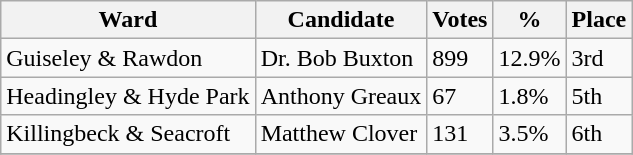<table class="wikitable">
<tr>
<th>Ward</th>
<th>Candidate</th>
<th>Votes</th>
<th>%</th>
<th>Place</th>
</tr>
<tr>
<td>Guiseley & Rawdon</td>
<td>Dr. Bob Buxton</td>
<td>899</td>
<td>12.9%</td>
<td>3rd</td>
</tr>
<tr>
<td>Headingley & Hyde Park</td>
<td>Anthony Greaux</td>
<td>67</td>
<td>1.8%</td>
<td>5th</td>
</tr>
<tr>
<td>Killingbeck & Seacroft</td>
<td>Matthew Clover</td>
<td>131</td>
<td>3.5%</td>
<td>6th</td>
</tr>
<tr>
</tr>
</table>
